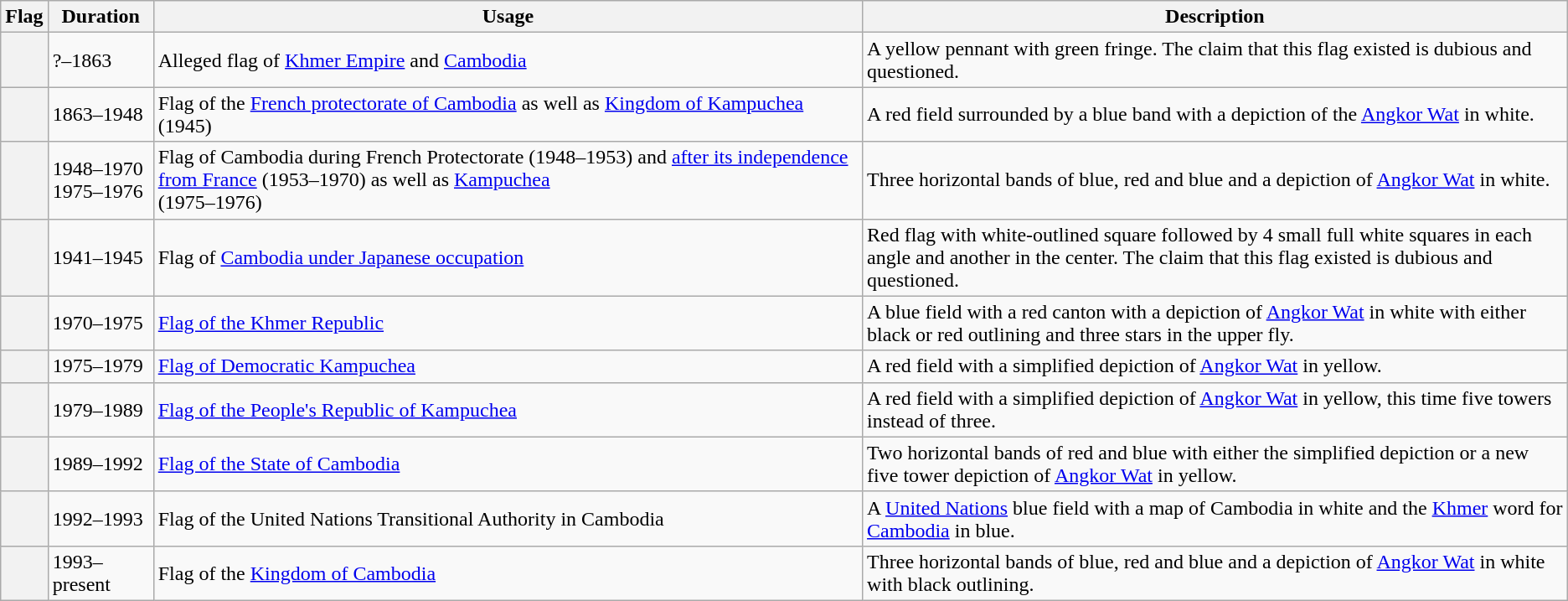<table class="wikitable">
<tr>
<th scope="col">Flag</th>
<th scope="col">Duration</th>
<th scope="col">Usage</th>
<th scope="col" style="width: 45%;">Description</th>
</tr>
<tr>
<th scope="row"></th>
<td>?–1863</td>
<td>Alleged flag of <a href='#'>Khmer Empire</a> and <a href='#'>Cambodia</a></td>
<td>A yellow pennant with green fringe. The claim that this flag existed is dubious and questioned.</td>
</tr>
<tr>
<th scope="row"></th>
<td>1863–1948</td>
<td>Flag of the <a href='#'>French protectorate of Cambodia</a> as well as <a href='#'>Kingdom of Kampuchea</a> (1945)</td>
<td>A red field surrounded by a blue band with a depiction of the <a href='#'>Angkor Wat</a> in white.</td>
</tr>
<tr>
<th scope="row"></th>
<td>1948–1970<br>1975–1976</td>
<td>Flag of Cambodia during French Protectorate (1948–1953) and <a href='#'>after its independence from France</a> (1953–1970) as well as <a href='#'>Kampuchea</a><br>(1975–1976)</td>
<td>Three horizontal bands of blue, red and blue and a depiction of <a href='#'>Angkor Wat</a> in white.</td>
</tr>
<tr>
<th scope="row"></th>
<td>1941–1945</td>
<td>Flag of <a href='#'>Cambodia under Japanese occupation</a></td>
<td>Red flag with white-outlined square followed by 4 small full white squares in each angle and another in the center. The claim that this flag existed is dubious and questioned.</td>
</tr>
<tr>
<th scope="row"></th>
<td>1970–1975</td>
<td><a href='#'>Flag of the Khmer Republic</a></td>
<td>A blue field with a red canton with a depiction of <a href='#'>Angkor Wat</a> in white with either black or red outlining and three stars in the upper fly.</td>
</tr>
<tr>
<th scope="row"></th>
<td>1975–1979</td>
<td><a href='#'>Flag of Democratic Kampuchea</a></td>
<td>A red field with a simplified depiction of <a href='#'>Angkor Wat</a> in yellow.</td>
</tr>
<tr>
<th scope="row"></th>
<td>1979–1989</td>
<td><a href='#'>Flag of the People's Republic of Kampuchea</a></td>
<td>A red field with a simplified depiction of <a href='#'>Angkor Wat</a> in yellow, this time five towers instead of three.</td>
</tr>
<tr>
<th scope="row"></th>
<td>1989–1992</td>
<td><a href='#'>Flag of the State of Cambodia</a></td>
<td>Two horizontal bands of red and blue with either the simplified depiction or a new five tower depiction of <a href='#'>Angkor Wat</a> in yellow.</td>
</tr>
<tr>
<th></th>
<td>1992–1993</td>
<td>Flag of the United Nations Transitional Authority in Cambodia</td>
<td>A <a href='#'>United Nations</a> blue field with a map of Cambodia in white and the <a href='#'>Khmer</a> word for <a href='#'>Cambodia</a> in blue.</td>
</tr>
<tr>
<th scope="row"></th>
<td>1993–present</td>
<td>Flag of the <a href='#'>Kingdom of Cambodia</a></td>
<td>Three horizontal bands of blue, red and blue and a depiction of <a href='#'>Angkor Wat</a> in white with black outlining.</td>
</tr>
</table>
